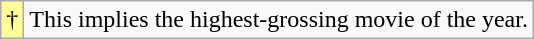<table class="wikitable">
<tr>
<td style="background-color:#FFFF99">†</td>
<td>This implies the highest-grossing movie of the year.</td>
</tr>
</table>
